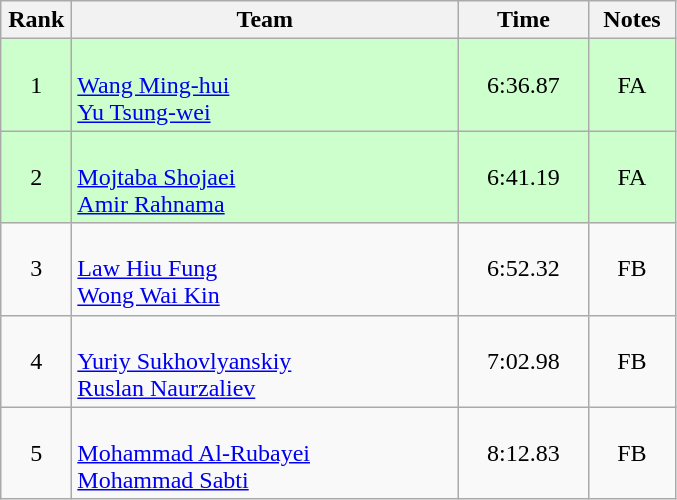<table class=wikitable style="text-align:center">
<tr>
<th width=40>Rank</th>
<th width=250>Team</th>
<th width=80>Time</th>
<th width=50>Notes</th>
</tr>
<tr bgcolor="ccffcc">
<td>1</td>
<td align=left><br><a href='#'>Wang Ming-hui</a><br><a href='#'>Yu Tsung-wei</a></td>
<td>6:36.87</td>
<td>FA</td>
</tr>
<tr bgcolor="ccffcc">
<td>2</td>
<td align=left><br><a href='#'>Mojtaba Shojaei</a><br><a href='#'>Amir Rahnama</a></td>
<td>6:41.19</td>
<td>FA</td>
</tr>
<tr>
<td>3</td>
<td align=left><br><a href='#'>Law Hiu Fung</a><br><a href='#'>Wong Wai Kin</a></td>
<td>6:52.32</td>
<td>FB</td>
</tr>
<tr>
<td>4</td>
<td align=left><br><a href='#'>Yuriy Sukhovlyanskiy</a><br><a href='#'>Ruslan Naurzaliev</a></td>
<td>7:02.98</td>
<td>FB</td>
</tr>
<tr>
<td>5</td>
<td align=left><br><a href='#'>Mohammad Al-Rubayei</a><br><a href='#'>Mohammad Sabti</a></td>
<td>8:12.83</td>
<td>FB</td>
</tr>
</table>
